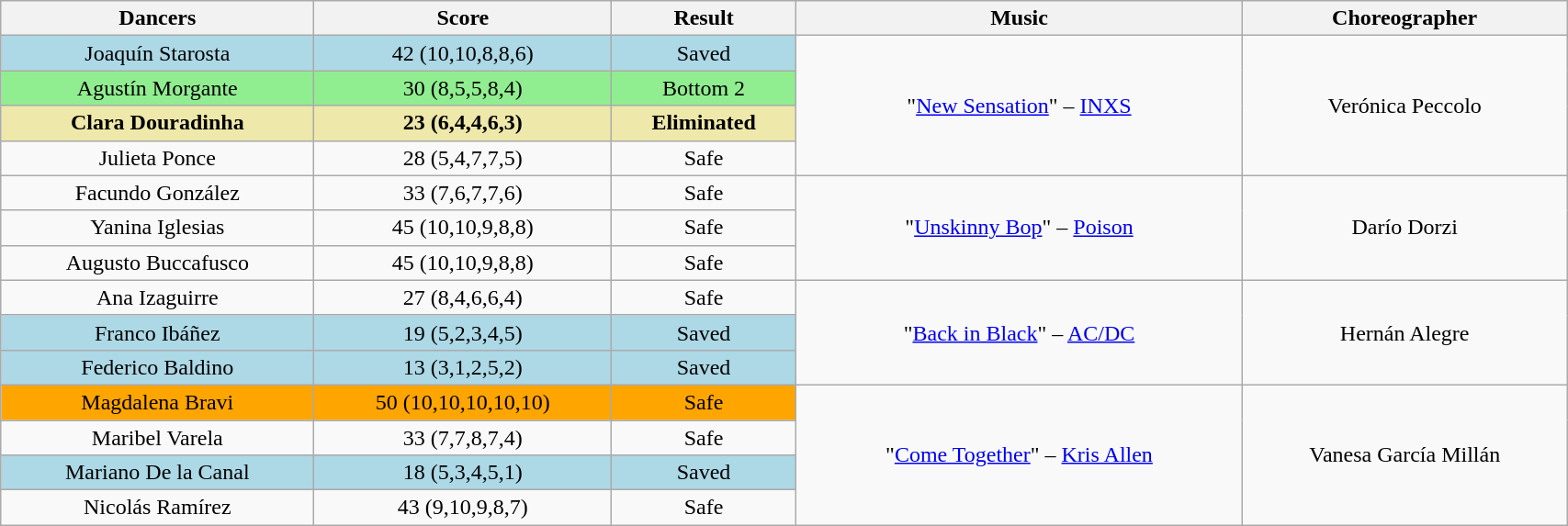<table class="wikitable" width="90%" style="text-align:center;">
<tr bgcolor="f2f2f2">
<td><strong>Dancers</strong></td>
<td><strong>Score</strong></td>
<td><strong>Result</strong></td>
<td><strong>Music</strong></td>
<td><strong>Choreographer</strong></td>
</tr>
<tr>
<td bgcolor=lightblue>Joaquín Starosta</td>
<td bgcolor=lightblue>42 (10,10,8,8,6)</td>
<td bgcolor=lightblue>Saved</td>
<td rowspan=4>"<a href='#'>New Sensation</a>" – <a href='#'>INXS</a></td>
<td rowspan=4>Verónica Peccolo</td>
</tr>
<tr bgcolor=lightgreen>
<td>Agustín Morgante</td>
<td>30 (8,5,5,8,4)</td>
<td>Bottom 2</td>
</tr>
<tr bgcolor=palegoldenrod>
<td><strong>Clara Douradinha</strong></td>
<td><strong>23 (6,4,4,6,3)</strong></td>
<td><strong>Eliminated</strong></td>
</tr>
<tr>
<td>Julieta Ponce</td>
<td>28 (5,4,7,7,5)</td>
<td>Safe</td>
</tr>
<tr>
<td>Facundo González</td>
<td>33 (7,6,7,7,6)</td>
<td>Safe</td>
<td rowspan=3>"<a href='#'>Unskinny Bop</a>" – <a href='#'>Poison</a></td>
<td rowspan=3>Darío Dorzi</td>
</tr>
<tr>
<td>Yanina Iglesias</td>
<td>45 (10,10,9,8,8)</td>
<td>Safe</td>
</tr>
<tr>
<td>Augusto Buccafusco</td>
<td>45 (10,10,9,8,8)</td>
<td>Safe</td>
</tr>
<tr>
<td>Ana Izaguirre</td>
<td>27 (8,4,6,6,4)</td>
<td>Safe</td>
<td rowspan=3>"<a href='#'>Back in Black</a>" – <a href='#'>AC/DC</a></td>
<td rowspan=3>Hernán Alegre</td>
</tr>
<tr bgcolor=lightblue>
<td>Franco Ibáñez</td>
<td>19 (5,2,3,4,5)</td>
<td>Saved</td>
</tr>
<tr bgcolor=lightblue>
<td>Federico Baldino</td>
<td>13 (3,1,2,5,2)</td>
<td>Saved</td>
</tr>
<tr>
<td bgcolor=orange>Magdalena Bravi</td>
<td bgcolor=orange>50 (10,10,10,10,10)</td>
<td bgcolor=orange>Safe</td>
<td rowspan=4>"<a href='#'>Come Together</a>" – <a href='#'>Kris Allen</a></td>
<td rowspan=4>Vanesa García Millán</td>
</tr>
<tr>
<td>Maribel Varela</td>
<td>33 (7,7,8,7,4)</td>
<td>Safe</td>
</tr>
<tr bgcolor=lightblue>
<td>Mariano De la Canal</td>
<td>18 (5,3,4,5,1)</td>
<td>Saved</td>
</tr>
<tr>
<td>Nicolás Ramírez</td>
<td>43 (9,10,9,8,7)</td>
<td>Safe</td>
</tr>
</table>
